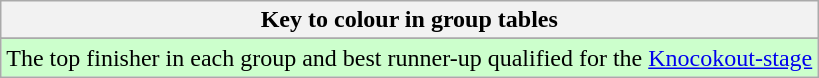<table class="wikitable" style="text-align: center;">
<tr>
<th colspan=2>Key to colour in group tables</th>
</tr>
<tr>
</tr>
<tr bgcolor=#ccffcc style="width: 20px;"|>
<td align=left>The top finisher in each group and best runner-up qualified for the <a href='#'>Knocokout-stage</a></td>
</tr>
</table>
